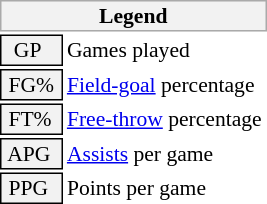<table class="toccolours" style="font-size: 90%; white-space: nowrap;">
<tr>
<th colspan="6" style="background:#f2f2f2; border:1px solid #aaa;">Legend</th>
</tr>
<tr>
<td style="background:#f2f2f2; border:1px solid black;">  GP</td>
<td>Games played</td>
</tr>
<tr>
<td style="background:#f2f2f2; border:1px solid black;"> FG% </td>
<td style="padding-right: 8px"><a href='#'>Field-goal</a> percentage</td>
</tr>
<tr>
<td style="background:#f2f2f2; border:1px solid black;"> FT% </td>
<td><a href='#'>Free-throw</a> percentage</td>
</tr>
<tr>
<td style="background:#f2f2f2; border:1px solid black;"> APG </td>
<td><a href='#'>Assists</a> per game</td>
</tr>
<tr>
<td style="background:#f2f2f2; border:1px solid black;"> PPG </td>
<td>Points per game</td>
</tr>
<tr>
</tr>
</table>
